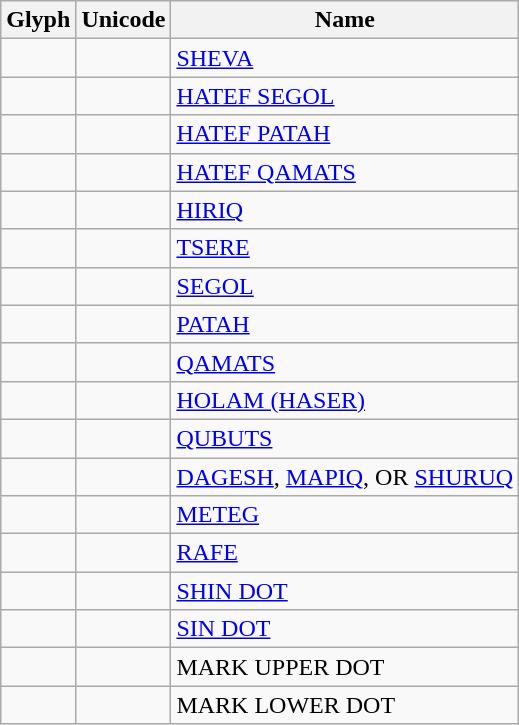<table class="wikitable">
<tr>
<th>Glyph</th>
<th>Unicode</th>
<th>Name</th>
</tr>
<tr>
<td><span></span></td>
<td></td>
<td><a href='#'>SHEVA</a></td>
</tr>
<tr>
<td><span></span></td>
<td></td>
<td><a href='#'>HATEF SEGOL</a></td>
</tr>
<tr>
<td><span></span></td>
<td></td>
<td><a href='#'>HATEF PATAH</a></td>
</tr>
<tr>
<td><span></span></td>
<td></td>
<td><a href='#'>HATEF QAMATS</a></td>
</tr>
<tr>
<td><span></span></td>
<td></td>
<td><a href='#'>HIRIQ</a></td>
</tr>
<tr>
<td><span></span></td>
<td></td>
<td><a href='#'>TSERE</a></td>
</tr>
<tr>
<td><span></span></td>
<td></td>
<td><a href='#'>SEGOL</a></td>
</tr>
<tr>
<td><span></span></td>
<td></td>
<td><a href='#'>PATAH</a></td>
</tr>
<tr>
<td><span></span></td>
<td></td>
<td><a href='#'>QAMATS</a></td>
</tr>
<tr>
<td><span></span></td>
<td></td>
<td><a href='#'>HOLAM (HASER)</a></td>
</tr>
<tr>
<td><span></span></td>
<td></td>
<td><a href='#'>QUBUTS</a></td>
</tr>
<tr>
<td><span></span></td>
<td></td>
<td><a href='#'>DAGESH</a>, <a href='#'>MAPIQ</a>, OR <a href='#'>SHURUQ</a></td>
</tr>
<tr>
<td><span></span></td>
<td></td>
<td><a href='#'>METEG</a></td>
</tr>
<tr>
<td><span></span></td>
<td></td>
<td><a href='#'>RAFE</a></td>
</tr>
<tr>
<td><span></span></td>
<td></td>
<td><a href='#'>SHIN DOT</a></td>
</tr>
<tr>
<td><span></span></td>
<td></td>
<td><a href='#'>SIN DOT</a></td>
</tr>
<tr>
<td><span></span></td>
<td></td>
<td>MARK UPPER DOT</td>
</tr>
<tr>
<td><span></span></td>
<td></td>
<td>MARK LOWER DOT</td>
</tr>
</table>
